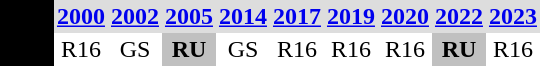<table class="toccolours" border="0" cellpadding="2" cellspacing="0" align="left" style="margin:0.5em;">
<tr>
<th align=center style="background-color: #000000;"><span>Year</span></th>
<th align=center style="background-color: #ddd;"><a href='#'>2000</a></th>
<th align=center style="background-color: #ddd;"><a href='#'>2002</a></th>
<th align=center style="background-color: #ddd;"><a href='#'>2005</a></th>
<th align=center style="background-color: #ddd;"><a href='#'>2014</a></th>
<th align=center style="background-color: #ddd;"><a href='#'>2017</a></th>
<th align=center style="background-color: #ddd;"><a href='#'>2019</a></th>
<th align=center style="background-color: #ddd;"><a href='#'>2020</a></th>
<th align=center style="background-color: #ddd;"><a href='#'>2022</a></th>
<th align=center style="background-color: #ddd;"><a href='#'>2023</a></th>
</tr>
<tr>
<th align="center" style="background-color: #000000;"><span>Pos.</span></th>
<td align="center">R16</td>
<td align="center">GS</td>
<td align="center" bgcolor="silver"><strong>RU</strong></td>
<td align="center">GS</td>
<td align="center">R16</td>
<td align="center">R16</td>
<td align="center">R16</td>
<td align="center" bgcolor="silver"><strong>RU</strong></td>
<td align="center">R16</td>
</tr>
<tr>
</tr>
</table>
